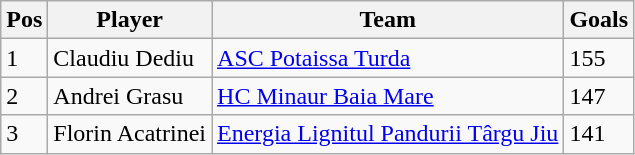<table class="wikitable">
<tr>
<th>Pos</th>
<th>Player</th>
<th>Team</th>
<th>Goals</th>
</tr>
<tr>
<td>1</td>
<td> Claudiu Dediu</td>
<td><a href='#'>ASC Potaissa Turda</a></td>
<td>155</td>
</tr>
<tr>
<td>2</td>
<td> Andrei Grasu</td>
<td><a href='#'>HC Minaur Baia Mare</a></td>
<td>147</td>
</tr>
<tr>
<td>3</td>
<td> Florin Acatrinei</td>
<td><a href='#'>Energia Lignitul Pandurii Târgu Jiu</a></td>
<td>141</td>
</tr>
</table>
